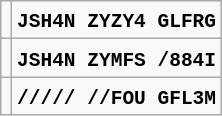<table class="wikitable" | border=1  style="margin: 1em auto 1em auto">
<tr>
<td align="center"></td>
<td><strong><code>JSH4N ZYZY4 GLFRG</code></strong></td>
</tr>
<tr>
<td align="center"></td>
<td><strong><code>JSH4N ZYMFS /884I</code></strong></td>
</tr>
<tr>
<td align="center"></td>
<td><strong><code>///// //FOU GFL3M</code></strong></td>
</tr>
</table>
